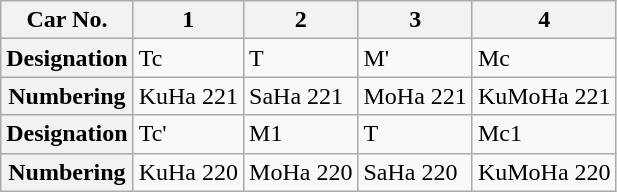<table class="wikitable">
<tr>
<th>Car No.</th>
<th>1</th>
<th>2</th>
<th>3</th>
<th>4</th>
</tr>
<tr>
<th>Designation</th>
<td>Tc</td>
<td>T</td>
<td>M'</td>
<td>Mc</td>
</tr>
<tr>
<th>Numbering</th>
<td>KuHa 221</td>
<td>SaHa 221</td>
<td>MoHa 221</td>
<td>KuMoHa 221</td>
</tr>
<tr>
<th>Designation</th>
<td>Tc'</td>
<td>M1</td>
<td>T</td>
<td>Mc1</td>
</tr>
<tr>
<th>Numbering</th>
<td>KuHa 220</td>
<td>MoHa 220</td>
<td>SaHa 220</td>
<td>KuMoHa 220</td>
</tr>
</table>
